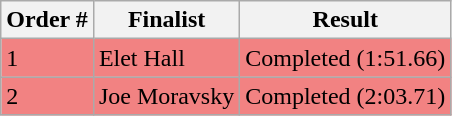<table class="wikitable sortable">
<tr>
<th>Order #</th>
<th>Finalist</th>
<th>Result</th>
</tr>
<tr style="background-color:#f28282">
<td>1</td>
<td>Elet Hall</td>
<td>Completed (1:51.66)</td>
</tr>
<tr style="background-color:#f28282">
<td>2</td>
<td>Joe Moravsky</td>
<td>Completed (2:03.71)</td>
</tr>
</table>
